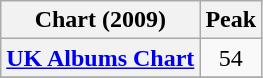<table class="wikitable plainrowheaders" style="text-align:center;">
<tr>
<th>Chart (2009)</th>
<th>Peak</th>
</tr>
<tr>
<th scope="row"><a href='#'>UK Albums Chart</a></th>
<td>54</td>
</tr>
<tr>
</tr>
</table>
